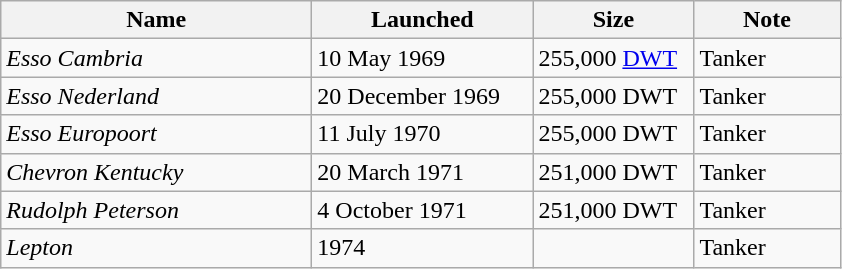<table class="wikitable">
<tr>
<th width="200">Name</th>
<th width="140">Launched</th>
<th width="100">Size</th>
<th width="90">Note</th>
</tr>
<tr>
<td><em>Esso Cambria</em></td>
<td>10 May 1969</td>
<td>255,000 <a href='#'>DWT</a></td>
<td>Tanker</td>
</tr>
<tr>
<td><em>Esso Nederland</em></td>
<td>20 December 1969</td>
<td>255,000 DWT</td>
<td>Tanker</td>
</tr>
<tr>
<td><em>Esso Europoort</em></td>
<td>11 July 1970</td>
<td>255,000 DWT</td>
<td>Tanker</td>
</tr>
<tr>
<td><em>Chevron Kentucky</em></td>
<td>20 March 1971</td>
<td>251,000 DWT</td>
<td>Tanker</td>
</tr>
<tr>
<td><em>Rudolph Peterson</em></td>
<td>4 October 1971</td>
<td>251,000 DWT</td>
<td>Tanker</td>
</tr>
<tr>
<td><em>Lepton</em></td>
<td>1974</td>
<td></td>
<td>Tanker</td>
</tr>
</table>
